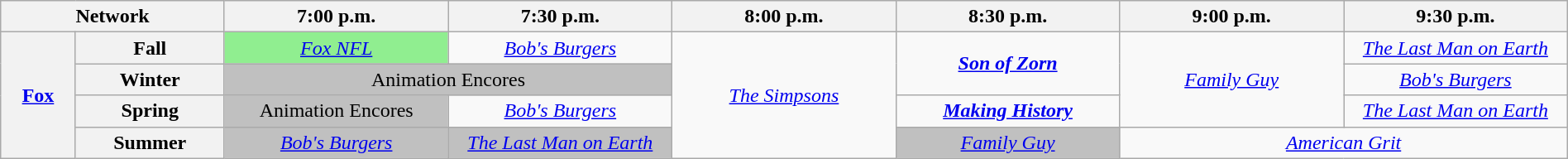<table class="wikitable sortable" style="width:100%;margin-right:0;text-align:center">
<tr>
<th colspan="2" style="width:11.5%;">Network</th>
<th style="width:11.5%;">7:00 p.m.</th>
<th style="width:11.5%;">7:30 p.m.</th>
<th style="width:11.5%;">8:00 p.m.</th>
<th style="width:11.5%;">8:30 p.m.</th>
<th style="width:11.5%;">9:00 p.m.</th>
<th style="width:11.5%;">9:30 p.m.</th>
</tr>
<tr>
<th rowspan="4"><a href='#'>Fox</a></th>
<th>Fall</th>
<td style="background:lightgreen"><em><a href='#'>Fox NFL</a></em></td>
<td><em><a href='#'>Bob's Burgers</a></em></td>
<td rowspan="4"><em><a href='#'>The Simpsons</a></em></td>
<td rowspan="2"><strong><em><a href='#'>Son of Zorn</a></em></strong></td>
<td rowspan="3"><em><a href='#'>Family Guy</a></em></td>
<td><em><a href='#'>The Last Man on Earth</a></em></td>
</tr>
<tr>
<th>Winter</th>
<td colspan="2" style="background:#C0C0C0;">Animation Encores</td>
<td><em><a href='#'>Bob's Burgers</a></em></td>
</tr>
<tr>
<th>Spring</th>
<td style="background:#C0C0C0;">Animation Encores</td>
<td><em><a href='#'>Bob's Burgers</a></em></td>
<td><strong><em><a href='#'>Making History</a></em></strong></td>
<td><em><a href='#'>The Last Man on Earth</a></em></td>
</tr>
<tr>
<th>Summer</th>
<td style="background:#C0C0C0;"><em><a href='#'>Bob's Burgers</a></em> </td>
<td style="background:#C0C0C0;"><em><a href='#'>The Last Man on Earth</a></em> </td>
<td style="background:#C0C0C0;"><em><a href='#'>Family Guy</a></em> </td>
<td colspan="2"><em><a href='#'>American Grit</a></em></td>
</tr>
</table>
